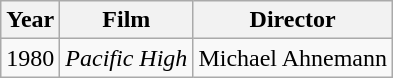<table class="wikitable">
<tr>
<th>Year</th>
<th>Film</th>
<th>Director</th>
</tr>
<tr>
<td>1980</td>
<td><em>Pacific High</em></td>
<td>Michael Ahnemann</td>
</tr>
</table>
